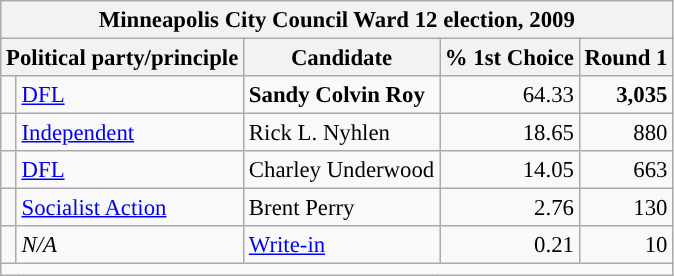<table class="wikitable" style="font-size:95%">
<tr>
<th colspan="5">Minneapolis City Council Ward 12 election, 2009</th>
</tr>
<tr>
<th colspan="2">Political party/principle</th>
<th>Candidate</th>
<th>% 1st Choice</th>
<th>Round 1</th>
</tr>
<tr>
<td style="background-color:"></td>
<td><a href='#'>DFL</a></td>
<td><strong>Sandy Colvin Roy</strong></td>
<td align="right">64.33</td>
<td align="right"><strong>3,035</strong></td>
</tr>
<tr>
<td style="background-color:"></td>
<td><a href='#'>Independent</a></td>
<td>Rick L. Nyhlen</td>
<td align="right">18.65</td>
<td align="right">880</td>
</tr>
<tr>
<td style="background-color:"></td>
<td><a href='#'>DFL</a></td>
<td>Charley Underwood</td>
<td align="right">14.05</td>
<td align="right">663</td>
</tr>
<tr>
<td style="background-color:"></td>
<td><a href='#'>Socialist Action</a></td>
<td>Brent Perry</td>
<td align="right">2.76</td>
<td align="right">130</td>
</tr>
<tr>
<td style="background-color:"></td>
<td><em>N/A</em></td>
<td><a href='#'>Write-in</a></td>
<td align="right">0.21</td>
<td align="right">10</td>
</tr>
<tr>
<td colspan="5"></td>
</tr>
</table>
